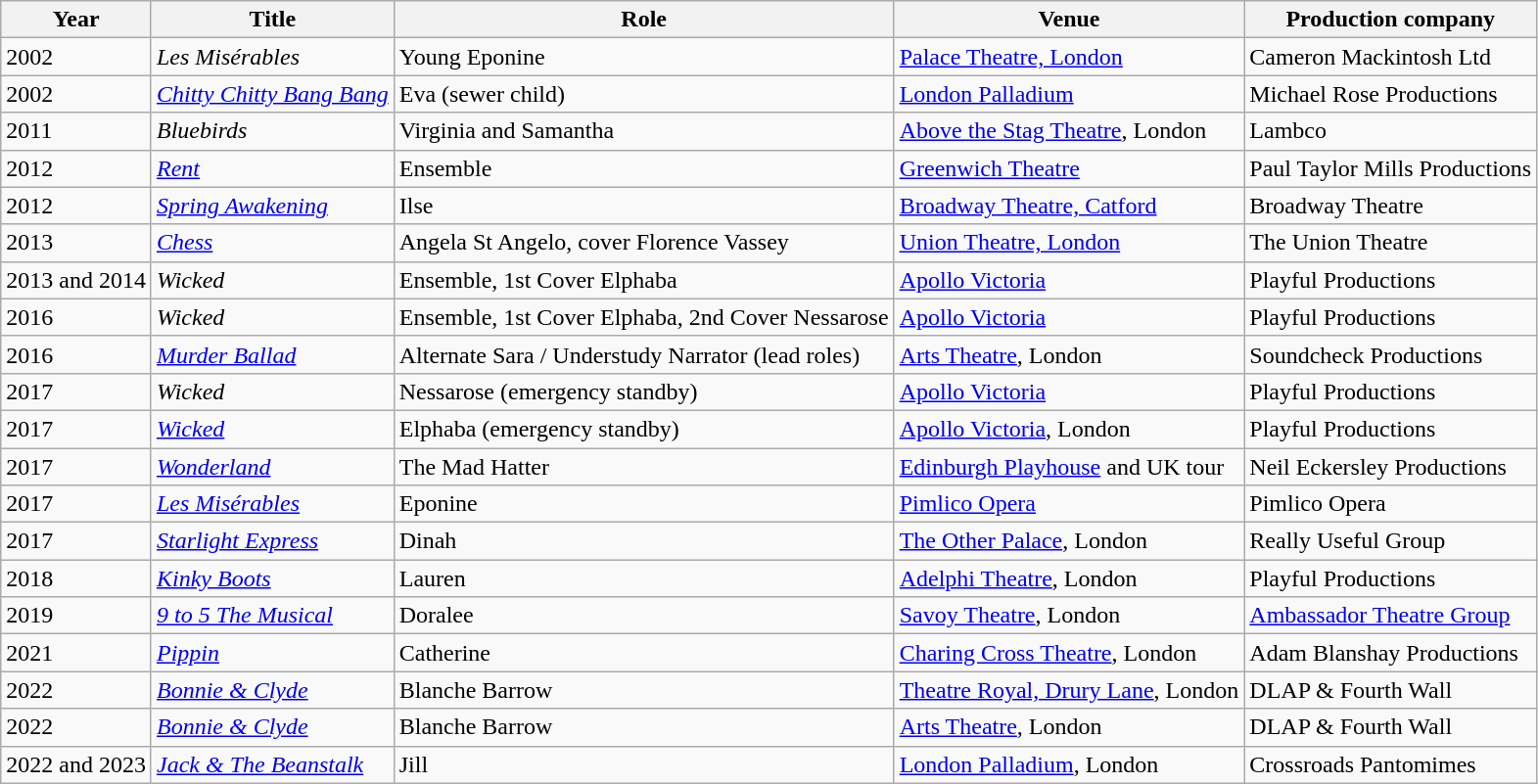<table class="wikitable">
<tr>
<th>Year</th>
<th>Title</th>
<th>Role</th>
<th>Venue</th>
<th>Production company</th>
</tr>
<tr>
<td>2002</td>
<td><em>Les Misérables</em></td>
<td>Young Eponine</td>
<td><a href='#'>Palace Theatre, London</a></td>
<td>Cameron Mackintosh Ltd</td>
</tr>
<tr>
<td>2002</td>
<td><em><a href='#'>Chitty Chitty Bang Bang</a></em></td>
<td>Eva (sewer child)</td>
<td><a href='#'>London Palladium</a></td>
<td>Michael Rose Productions</td>
</tr>
<tr>
<td>2011</td>
<td><em>Bluebirds</em></td>
<td>Virginia and Samantha</td>
<td><a href='#'>Above the Stag Theatre</a>, London</td>
<td>Lambco</td>
</tr>
<tr>
<td>2012</td>
<td><em><a href='#'>Rent</a></em></td>
<td>Ensemble</td>
<td><a href='#'>Greenwich Theatre</a></td>
<td>Paul Taylor Mills Productions</td>
</tr>
<tr>
<td>2012</td>
<td><em><a href='#'>Spring Awakening</a></em></td>
<td>Ilse</td>
<td><a href='#'>Broadway Theatre, Catford</a></td>
<td>Broadway Theatre</td>
</tr>
<tr>
<td>2013</td>
<td><em><a href='#'>Chess</a></em></td>
<td>Angela St Angelo, cover Florence Vassey</td>
<td><a href='#'>Union Theatre, London</a></td>
<td>The Union Theatre</td>
</tr>
<tr>
<td>2013 and 2014</td>
<td><em>Wicked</em></td>
<td>Ensemble, 1st Cover Elphaba</td>
<td><a href='#'>Apollo Victoria</a></td>
<td>Playful Productions</td>
</tr>
<tr>
<td>2016</td>
<td><em>Wicked</em></td>
<td>Ensemble, 1st Cover Elphaba, 2nd Cover Nessarose</td>
<td><a href='#'>Apollo Victoria</a></td>
<td>Playful Productions</td>
</tr>
<tr>
<td>2016</td>
<td><em><a href='#'>Murder Ballad</a></em></td>
<td>Alternate Sara / Understudy Narrator (lead roles)</td>
<td><a href='#'>Arts Theatre</a>, London</td>
<td>Soundcheck Productions</td>
</tr>
<tr>
<td>2017</td>
<td><em>Wicked</em></td>
<td>Nessarose (emergency standby)</td>
<td><a href='#'>Apollo Victoria</a></td>
<td>Playful Productions</td>
</tr>
<tr>
<td>2017</td>
<td><em><a href='#'>Wicked</a></em></td>
<td>Elphaba (emergency standby)</td>
<td><a href='#'>Apollo Victoria</a>, London</td>
<td>Playful Productions</td>
</tr>
<tr>
<td>2017</td>
<td><em><a href='#'>Wonderland</a></em></td>
<td>The Mad Hatter</td>
<td><a href='#'>Edinburgh Playhouse</a> and UK tour</td>
<td>Neil Eckersley Productions</td>
</tr>
<tr>
<td>2017</td>
<td><em><a href='#'>Les Misérables</a></em></td>
<td>Eponine</td>
<td><a href='#'>Pimlico Opera</a></td>
<td>Pimlico Opera</td>
</tr>
<tr>
<td>2017</td>
<td><em><a href='#'>Starlight Express</a></em></td>
<td>Dinah</td>
<td><a href='#'>The Other Palace</a>, London</td>
<td>Really Useful Group</td>
</tr>
<tr>
<td>2018</td>
<td><em><a href='#'>Kinky Boots</a></em></td>
<td>Lauren</td>
<td><a href='#'>Adelphi Theatre</a>, London</td>
<td>Playful Productions</td>
</tr>
<tr>
<td>2019</td>
<td><em><a href='#'>9 to 5 The Musical</a></em></td>
<td>Doralee</td>
<td><a href='#'>Savoy Theatre</a>, London</td>
<td><a href='#'>Ambassador Theatre Group</a></td>
</tr>
<tr>
<td>2021</td>
<td><em><a href='#'>Pippin</a></em></td>
<td>Catherine</td>
<td><a href='#'>Charing Cross Theatre</a>, London</td>
<td>Adam Blanshay Productions</td>
</tr>
<tr>
<td>2022</td>
<td><em><a href='#'>Bonnie & Clyde</a></em></td>
<td>Blanche Barrow</td>
<td><a href='#'>Theatre Royal, Drury Lane</a>, London</td>
<td>DLAP & Fourth Wall</td>
</tr>
<tr>
<td>2022</td>
<td><em><a href='#'>Bonnie & Clyde</a></em></td>
<td>Blanche Barrow</td>
<td><a href='#'>Arts Theatre</a>, London</td>
<td>DLAP & Fourth Wall</td>
</tr>
<tr>
<td>2022 and 2023</td>
<td><em><a href='#'>Jack & The Beanstalk</a></em></td>
<td>Jill</td>
<td><a href='#'>London Palladium</a>, London</td>
<td>Crossroads Pantomimes</td>
</tr>
</table>
